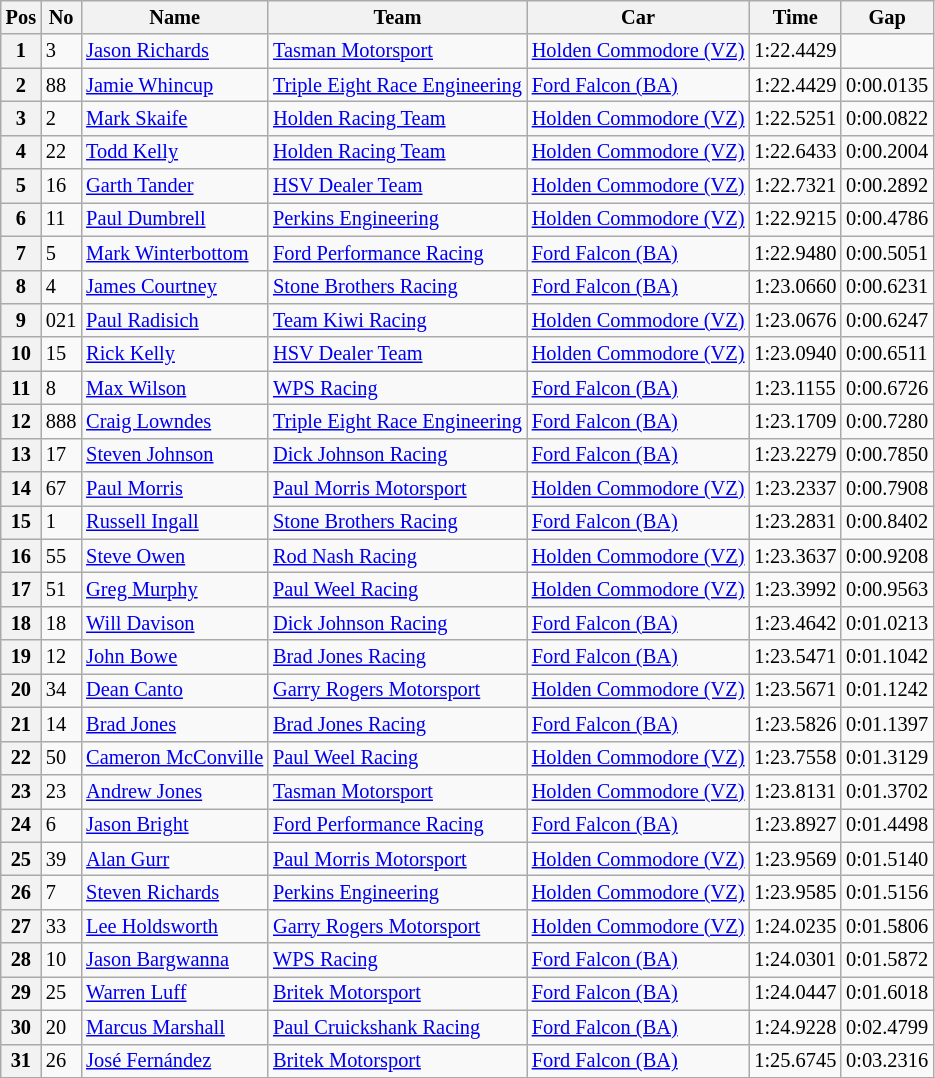<table class="wikitable" style="font-size: 85%;">
<tr>
<th>Pos</th>
<th>No</th>
<th>Name</th>
<th>Team</th>
<th>Car</th>
<th>Time</th>
<th>Gap</th>
</tr>
<tr>
<th>1</th>
<td>3</td>
<td> <a href='#'>Jason Richards</a></td>
<td><a href='#'>Tasman Motorsport</a></td>
<td><a href='#'>Holden Commodore (VZ)</a></td>
<td>1:22.4429</td>
<td></td>
</tr>
<tr>
<th>2</th>
<td>88</td>
<td> <a href='#'>Jamie Whincup</a></td>
<td><a href='#'>Triple Eight Race Engineering</a></td>
<td><a href='#'>Ford Falcon (BA)</a></td>
<td>1:22.4429</td>
<td>0:00.0135</td>
</tr>
<tr>
<th>3</th>
<td>2</td>
<td> <a href='#'>Mark Skaife</a></td>
<td><a href='#'>Holden Racing Team</a></td>
<td><a href='#'>Holden Commodore (VZ)</a></td>
<td>1:22.5251</td>
<td>0:00.0822</td>
</tr>
<tr>
<th>4</th>
<td>22</td>
<td> <a href='#'>Todd Kelly</a></td>
<td><a href='#'>Holden Racing Team</a></td>
<td><a href='#'>Holden Commodore (VZ)</a></td>
<td>1:22.6433</td>
<td>0:00.2004</td>
</tr>
<tr>
<th>5</th>
<td>16</td>
<td> <a href='#'>Garth Tander</a></td>
<td><a href='#'>HSV Dealer Team</a></td>
<td><a href='#'>Holden Commodore (VZ)</a></td>
<td>1:22.7321</td>
<td>0:00.2892</td>
</tr>
<tr>
<th>6</th>
<td>11</td>
<td> <a href='#'>Paul Dumbrell</a></td>
<td><a href='#'>Perkins Engineering</a></td>
<td><a href='#'>Holden Commodore (VZ)</a></td>
<td>1:22.9215</td>
<td>0:00.4786</td>
</tr>
<tr>
<th>7</th>
<td>5</td>
<td> <a href='#'>Mark Winterbottom</a></td>
<td><a href='#'>Ford Performance Racing</a></td>
<td><a href='#'>Ford Falcon (BA)</a></td>
<td>1:22.9480</td>
<td>0:00.5051</td>
</tr>
<tr>
<th>8</th>
<td>4</td>
<td> <a href='#'>James Courtney</a></td>
<td><a href='#'>Stone Brothers Racing</a></td>
<td><a href='#'>Ford Falcon (BA)</a></td>
<td>1:23.0660</td>
<td>0:00.6231</td>
</tr>
<tr>
<th>9</th>
<td>021</td>
<td> <a href='#'>Paul Radisich</a></td>
<td><a href='#'>Team Kiwi Racing</a></td>
<td><a href='#'>Holden Commodore (VZ)</a></td>
<td>1:23.0676</td>
<td>0:00.6247</td>
</tr>
<tr>
<th>10</th>
<td>15</td>
<td> <a href='#'>Rick Kelly</a></td>
<td><a href='#'>HSV Dealer Team</a></td>
<td><a href='#'>Holden Commodore (VZ)</a></td>
<td>1:23.0940</td>
<td>0:00.6511</td>
</tr>
<tr>
<th>11</th>
<td>8</td>
<td> <a href='#'>Max Wilson</a></td>
<td><a href='#'>WPS Racing</a></td>
<td><a href='#'>Ford Falcon (BA)</a></td>
<td>1:23.1155</td>
<td>0:00.6726</td>
</tr>
<tr>
<th>12</th>
<td>888</td>
<td> <a href='#'>Craig Lowndes</a></td>
<td><a href='#'>Triple Eight Race Engineering</a></td>
<td><a href='#'>Ford Falcon (BA)</a></td>
<td>1:23.1709</td>
<td>0:00.7280</td>
</tr>
<tr>
<th>13</th>
<td>17</td>
<td> <a href='#'>Steven Johnson</a></td>
<td><a href='#'>Dick Johnson Racing</a></td>
<td><a href='#'>Ford Falcon (BA)</a></td>
<td>1:23.2279</td>
<td>0:00.7850</td>
</tr>
<tr>
<th>14</th>
<td>67</td>
<td> <a href='#'>Paul Morris</a></td>
<td><a href='#'>Paul Morris Motorsport</a></td>
<td><a href='#'>Holden Commodore (VZ)</a></td>
<td>1:23.2337</td>
<td>0:00.7908</td>
</tr>
<tr>
<th>15</th>
<td>1</td>
<td> <a href='#'>Russell Ingall</a></td>
<td><a href='#'>Stone Brothers Racing</a></td>
<td><a href='#'>Ford Falcon (BA)</a></td>
<td>1:23.2831</td>
<td>0:00.8402</td>
</tr>
<tr>
<th>16</th>
<td>55</td>
<td> <a href='#'>Steve Owen</a></td>
<td><a href='#'>Rod Nash Racing</a></td>
<td><a href='#'>Holden Commodore (VZ)</a></td>
<td>1:23.3637</td>
<td>0:00.9208</td>
</tr>
<tr>
<th>17</th>
<td>51</td>
<td> <a href='#'>Greg Murphy</a></td>
<td><a href='#'>Paul Weel Racing</a></td>
<td><a href='#'>Holden Commodore (VZ)</a></td>
<td>1:23.3992</td>
<td>0:00.9563</td>
</tr>
<tr>
<th>18</th>
<td>18</td>
<td> <a href='#'>Will Davison</a></td>
<td><a href='#'>Dick Johnson Racing</a></td>
<td><a href='#'>Ford Falcon (BA)</a></td>
<td>1:23.4642</td>
<td>0:01.0213</td>
</tr>
<tr>
<th>19</th>
<td>12</td>
<td> <a href='#'>John Bowe</a></td>
<td><a href='#'>Brad Jones Racing</a></td>
<td><a href='#'>Ford Falcon (BA)</a></td>
<td>1:23.5471</td>
<td>0:01.1042</td>
</tr>
<tr>
<th>20</th>
<td>34</td>
<td> <a href='#'>Dean Canto</a></td>
<td><a href='#'>Garry Rogers Motorsport</a></td>
<td><a href='#'>Holden Commodore (VZ)</a></td>
<td>1:23.5671</td>
<td>0:01.1242</td>
</tr>
<tr>
<th>21</th>
<td>14</td>
<td> <a href='#'>Brad Jones</a></td>
<td><a href='#'>Brad Jones Racing</a></td>
<td><a href='#'>Ford Falcon (BA)</a></td>
<td>1:23.5826</td>
<td>0:01.1397</td>
</tr>
<tr>
<th>22</th>
<td>50</td>
<td> <a href='#'>Cameron McConville</a></td>
<td><a href='#'>Paul Weel Racing</a></td>
<td><a href='#'>Holden Commodore (VZ)</a></td>
<td>1:23.7558</td>
<td>0:01.3129</td>
</tr>
<tr>
<th>23</th>
<td>23</td>
<td> <a href='#'>Andrew Jones</a></td>
<td><a href='#'>Tasman Motorsport</a></td>
<td><a href='#'>Holden Commodore (VZ)</a></td>
<td>1:23.8131</td>
<td>0:01.3702</td>
</tr>
<tr>
<th>24</th>
<td>6</td>
<td> <a href='#'>Jason Bright</a></td>
<td><a href='#'>Ford Performance Racing</a></td>
<td><a href='#'>Ford Falcon (BA)</a></td>
<td>1:23.8927</td>
<td>0:01.4498</td>
</tr>
<tr>
<th>25</th>
<td>39</td>
<td> <a href='#'>Alan Gurr</a></td>
<td><a href='#'>Paul Morris Motorsport</a></td>
<td><a href='#'>Holden Commodore (VZ)</a></td>
<td>1:23.9569</td>
<td>0:01.5140</td>
</tr>
<tr>
<th>26</th>
<td>7</td>
<td> <a href='#'>Steven Richards</a></td>
<td><a href='#'>Perkins Engineering</a></td>
<td><a href='#'>Holden Commodore (VZ)</a></td>
<td>1:23.9585</td>
<td>0:01.5156</td>
</tr>
<tr>
<th>27</th>
<td>33</td>
<td> <a href='#'>Lee Holdsworth</a></td>
<td><a href='#'>Garry Rogers Motorsport</a></td>
<td><a href='#'>Holden Commodore (VZ)</a></td>
<td>1:24.0235</td>
<td>0:01.5806</td>
</tr>
<tr>
<th>28</th>
<td>10</td>
<td> <a href='#'>Jason Bargwanna</a></td>
<td><a href='#'>WPS Racing</a></td>
<td><a href='#'>Ford Falcon (BA)</a></td>
<td>1:24.0301</td>
<td>0:01.5872</td>
</tr>
<tr>
<th>29</th>
<td>25</td>
<td> <a href='#'>Warren Luff</a></td>
<td><a href='#'>Britek Motorsport</a></td>
<td><a href='#'>Ford Falcon (BA)</a></td>
<td>1:24.0447</td>
<td>0:01.6018</td>
</tr>
<tr>
<th>30</th>
<td>20</td>
<td> <a href='#'>Marcus Marshall</a></td>
<td><a href='#'>Paul Cruickshank Racing</a></td>
<td><a href='#'>Ford Falcon (BA)</a></td>
<td>1:24.9228</td>
<td>0:02.4799</td>
</tr>
<tr>
<th>31</th>
<td>26</td>
<td> <a href='#'>José Fernández</a></td>
<td><a href='#'>Britek Motorsport</a></td>
<td><a href='#'>Ford Falcon (BA)</a></td>
<td>1:25.6745</td>
<td>0:03.2316</td>
</tr>
<tr>
</tr>
</table>
